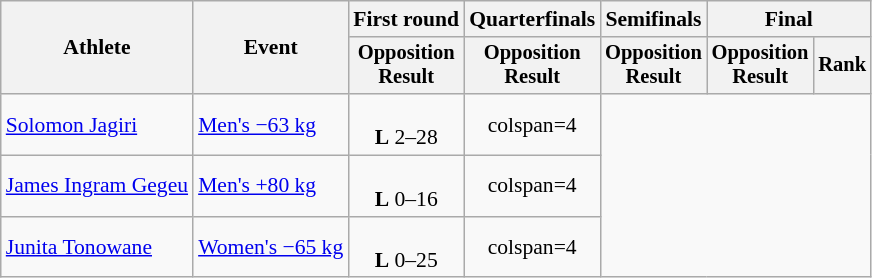<table class="wikitable" style="font-size:90%;">
<tr>
<th rowspan=2>Athlete</th>
<th rowspan=2>Event</th>
<th>First round</th>
<th>Quarterfinals</th>
<th>Semifinals</th>
<th colspan=2>Final</th>
</tr>
<tr style="font-size:95%">
<th>Opposition<br>Result</th>
<th>Opposition<br>Result</th>
<th>Opposition<br>Result</th>
<th>Opposition<br>Result</th>
<th>Rank</th>
</tr>
<tr align=center>
<td align=left><a href='#'>Solomon Jagiri</a></td>
<td align=left><a href='#'>Men's −63 kg</a></td>
<td><br><strong>L</strong> 2–28</td>
<td>colspan=4</td>
</tr>
<tr align=center>
<td align=left><a href='#'>James Ingram Gegeu</a></td>
<td align=left><a href='#'>Men's +80 kg</a></td>
<td><br><strong>L</strong> 0–16</td>
<td>colspan=4</td>
</tr>
<tr align=center>
<td align=left><a href='#'>Junita Tonowane</a></td>
<td align=left><a href='#'>Women's −65 kg</a></td>
<td><br><strong>L</strong> 0–25</td>
<td>colspan=4</td>
</tr>
</table>
